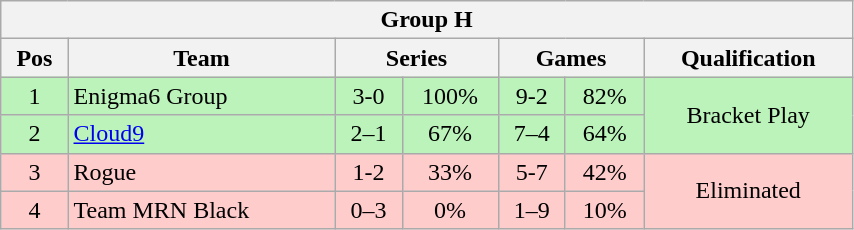<table class="wikitable" style="display: inline-table; margin-left: 50px;width: 45%;">
<tr>
<th colspan="7">Group H</th>
</tr>
<tr>
<th>Pos</th>
<th>Team</th>
<th colspan="2">Series</th>
<th colspan="2">Games</th>
<th>Qualification</th>
</tr>
<tr>
<td style="text-align:center; background:#BBF3BB;">1</td>
<td style="text-align:left; background:#BBF3BB;">Enigma6 Group</td>
<td style="text-align:center; background:#BBF3BB;">3-0</td>
<td style="text-align:center; background:#BBF3BB;">100%</td>
<td style="text-align:center; background:#BBF3BB;">9-2</td>
<td style="text-align:center; background:#BBF3BB;">82%</td>
<td style="text-align:center; background:#BBF3BB;" rowspan="2">Bracket Play</td>
</tr>
<tr>
<td style="text-align:center; background:#BBF3BB;">2</td>
<td style="text-align:left; background:#BBF3BB;"><a href='#'>Cloud9</a></td>
<td style="text-align:center; background:#BBF3BB;">2–1</td>
<td style="text-align:center; background:#BBF3BB;">67%</td>
<td style="text-align:center; background:#BBF3BB;">7–4</td>
<td style="text-align:center; background:#BBF3BB;">64%</td>
</tr>
<tr>
<td style="text-align:center; background:#FFCCCC;">3</td>
<td style="text-align:left; background:#FFCCCC;">Rogue</td>
<td style="text-align:center; background:#FFCCCC;">1-2</td>
<td style="text-align:center; background:#FFCCCC;">33%</td>
<td style="text-align:center; background:#FFCCCC;">5-7</td>
<td style="text-align:center; background:#FFCCCC;">42%</td>
<td style="text-align:center; background:#FFCCCC;" rowspan="2">Eliminated</td>
</tr>
<tr>
<td style="text-align:center; background:#FFCCCC;">4</td>
<td style="text-align:left; background:#FFCCCC;">Team MRN Black</td>
<td style="text-align:center; background:#FFCCCC;">0–3</td>
<td style="text-align:center; background:#FFCCCC;">0%</td>
<td style="text-align:center; background:#FFCCCC;">1–9</td>
<td style="text-align:center; background:#FFCCCC;">10%</td>
</tr>
</table>
